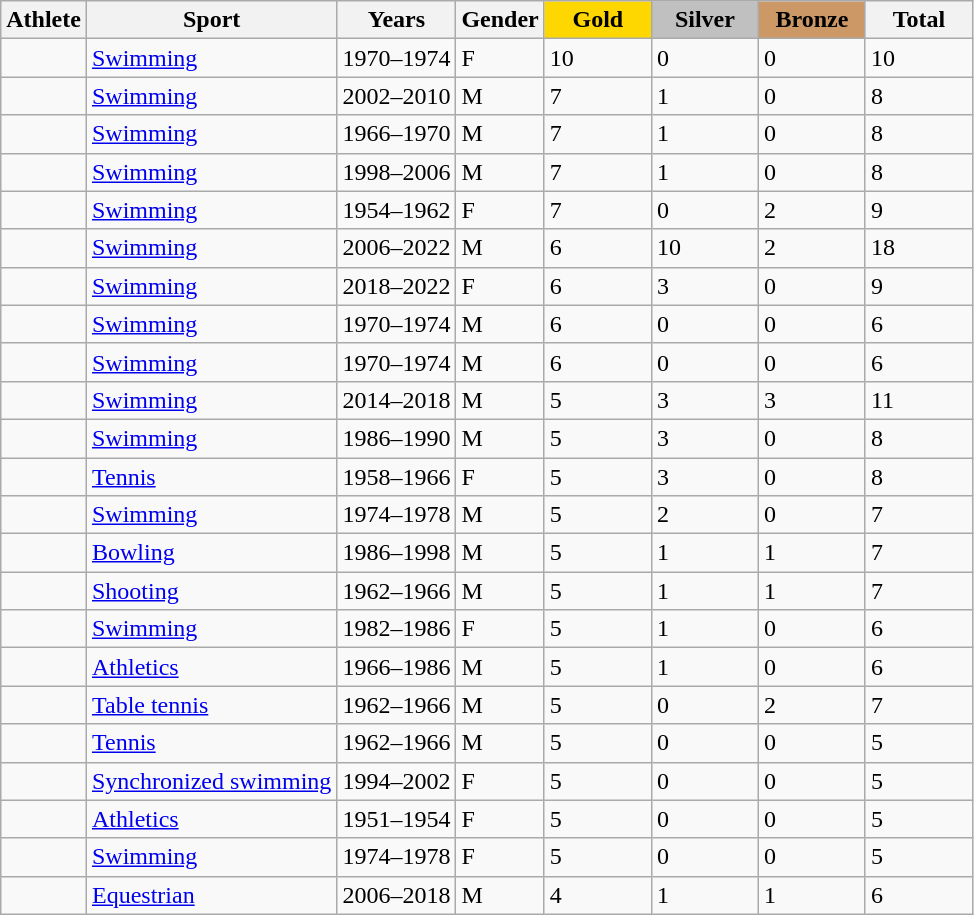<table class="wikitable sortable">
<tr>
<th>Athlete</th>
<th>Sport</th>
<th>Years</th>
<th>Gender</th>
<th style="background-color:gold; width:4.0em; font-weight:bold;">Gold</th>
<th style="background-color:silver; width:4.0em; font-weight:bold;">Silver</th>
<th style="background-color:#cc9966; width:4.0em; font-weight:bold;">Bronze</th>
<th style="width:4.0em;">Total</th>
</tr>
<tr>
<td></td>
<td><a href='#'>Swimming</a></td>
<td>1970–1974</td>
<td>F</td>
<td>10</td>
<td>0</td>
<td>0</td>
<td>10</td>
</tr>
<tr>
<td></td>
<td><a href='#'>Swimming</a></td>
<td>2002–2010</td>
<td>M</td>
<td>7</td>
<td>1</td>
<td>0</td>
<td>8</td>
</tr>
<tr>
<td></td>
<td><a href='#'>Swimming</a></td>
<td>1966–1970</td>
<td>M</td>
<td>7</td>
<td>1</td>
<td>0</td>
<td>8</td>
</tr>
<tr>
<td></td>
<td><a href='#'>Swimming</a></td>
<td>1998–2006</td>
<td>M</td>
<td>7</td>
<td>1</td>
<td>0</td>
<td>8</td>
</tr>
<tr>
<td></td>
<td><a href='#'>Swimming</a></td>
<td>1954–1962</td>
<td>F</td>
<td>7</td>
<td>0</td>
<td>2</td>
<td>9</td>
</tr>
<tr>
<td></td>
<td><a href='#'>Swimming</a></td>
<td>2006–2022</td>
<td>M</td>
<td>6</td>
<td>10</td>
<td>2</td>
<td>18</td>
</tr>
<tr>
<td></td>
<td><a href='#'>Swimming</a></td>
<td>2018–2022</td>
<td>F</td>
<td>6</td>
<td>3</td>
<td>0</td>
<td>9</td>
</tr>
<tr>
<td></td>
<td><a href='#'>Swimming</a></td>
<td>1970–1974</td>
<td>M</td>
<td>6</td>
<td>0</td>
<td>0</td>
<td>6</td>
</tr>
<tr>
<td></td>
<td><a href='#'>Swimming</a></td>
<td>1970–1974</td>
<td>M</td>
<td>6</td>
<td>0</td>
<td>0</td>
<td>6</td>
</tr>
<tr>
<td></td>
<td><a href='#'>Swimming</a></td>
<td>2014–2018</td>
<td>M</td>
<td>5</td>
<td>3</td>
<td>3</td>
<td>11</td>
</tr>
<tr>
<td></td>
<td><a href='#'>Swimming</a></td>
<td>1986–1990</td>
<td>M</td>
<td>5</td>
<td>3</td>
<td>0</td>
<td>8</td>
</tr>
<tr>
<td></td>
<td><a href='#'>Tennis</a></td>
<td>1958–1966</td>
<td>F</td>
<td>5</td>
<td>3</td>
<td>0</td>
<td>8</td>
</tr>
<tr>
<td></td>
<td><a href='#'>Swimming</a></td>
<td>1974–1978</td>
<td>M</td>
<td>5</td>
<td>2</td>
<td>0</td>
<td>7</td>
</tr>
<tr>
<td></td>
<td><a href='#'>Bowling</a></td>
<td>1986–1998</td>
<td>M</td>
<td>5</td>
<td>1</td>
<td>1</td>
<td>7</td>
</tr>
<tr>
<td></td>
<td><a href='#'>Shooting</a></td>
<td>1962–1966</td>
<td>M</td>
<td>5</td>
<td>1</td>
<td>1</td>
<td>7</td>
</tr>
<tr>
<td></td>
<td><a href='#'>Swimming</a></td>
<td>1982–1986</td>
<td>F</td>
<td>5</td>
<td>1</td>
<td>0</td>
<td>6</td>
</tr>
<tr>
<td></td>
<td><a href='#'>Athletics</a></td>
<td>1966–1986</td>
<td>M</td>
<td>5</td>
<td>1</td>
<td>0</td>
<td>6</td>
</tr>
<tr>
<td></td>
<td><a href='#'>Table tennis</a></td>
<td>1962–1966</td>
<td>M</td>
<td>5</td>
<td>0</td>
<td>2</td>
<td>7</td>
</tr>
<tr>
<td></td>
<td><a href='#'>Tennis</a></td>
<td>1962–1966</td>
<td>M</td>
<td>5</td>
<td>0</td>
<td>0</td>
<td>5</td>
</tr>
<tr>
<td></td>
<td><a href='#'>Synchronized swimming</a></td>
<td>1994–2002</td>
<td>F</td>
<td>5</td>
<td>0</td>
<td>0</td>
<td>5</td>
</tr>
<tr>
<td></td>
<td><a href='#'>Athletics</a></td>
<td>1951–1954</td>
<td>F</td>
<td>5</td>
<td>0</td>
<td>0</td>
<td>5</td>
</tr>
<tr>
<td></td>
<td><a href='#'>Swimming</a></td>
<td>1974–1978</td>
<td>F</td>
<td>5</td>
<td>0</td>
<td>0</td>
<td>5</td>
</tr>
<tr>
<td></td>
<td><a href='#'>Equestrian</a></td>
<td>2006–2018</td>
<td>M</td>
<td>4</td>
<td>1</td>
<td>1</td>
<td>6</td>
</tr>
</table>
